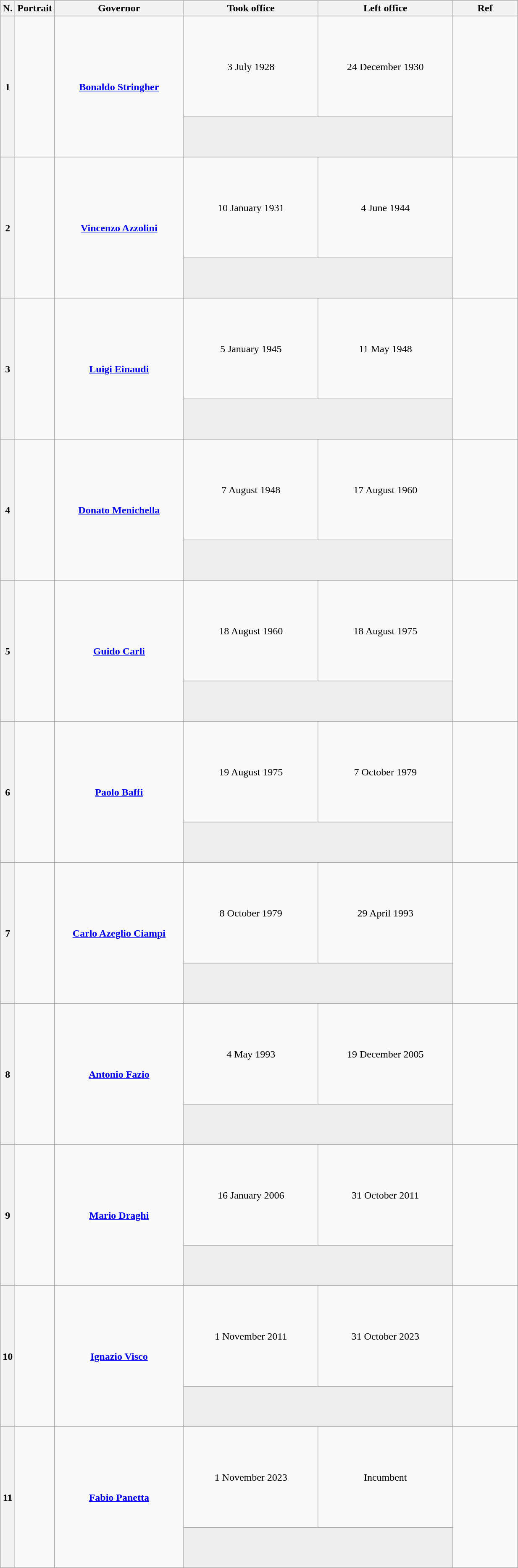<table class="wikitable" style="text-align:center; style="width=65%">
<tr>
<th width=1%>N.</th>
<th width=2%>Portrait</th>
<th width=25%>Governor<br></th>
<th width=26%>Took office</th>
<th width=26%>Left office</th>
<th widht=1%>Ref</th>
</tr>
<tr style="height:10em;">
<th rowspan=2>1</th>
<td rowspan=2></td>
<td rowspan=2><strong><a href='#'>Bonaldo Stringher</a></strong><br></td>
<td>3 July 1928</td>
<td>24 December 1930</td>
<td rowspan=2></td>
</tr>
<tr style="height:4em;">
<td colspan=2 bgcolor=#EEEEEE></td>
</tr>
<tr style="height:10em;">
<th rowspan=2>2</th>
<td rowspan=2></td>
<td rowspan=2><strong><a href='#'>Vincenzo Azzolini</a></strong><br></td>
<td>10 January 1931</td>
<td>4 June 1944</td>
<td rowspan=2></td>
</tr>
<tr style="height:4em;">
<td colspan=2 bgcolor=#EEEEEE></td>
</tr>
<tr style="height:10em;">
<th rowspan=2>3</th>
<td rowspan=2></td>
<td rowspan=2><strong><a href='#'>Luigi Einaudi</a></strong><br></td>
<td>5 January 1945</td>
<td>11 May 1948</td>
<td rowspan=2></td>
</tr>
<tr style="height:4em;">
<td colspan=2 bgcolor=#EEEEEE></td>
</tr>
<tr style="height:10em;">
<th rowspan=2>4</th>
<td rowspan=2></td>
<td rowspan=2><strong><a href='#'>Donato Menichella</a></strong><br></td>
<td>7 August 1948</td>
<td>17 August 1960</td>
<td rowspan=2></td>
</tr>
<tr style="height:4em;">
<td colspan=2 bgcolor=#EEEEEE></td>
</tr>
<tr style="height:10em;">
<th rowspan=2>5</th>
<td rowspan=2></td>
<td rowspan=2><strong><a href='#'>Guido Carli</a></strong><br></td>
<td>18 August 1960</td>
<td>18 August 1975</td>
<td rowspan=2></td>
</tr>
<tr style="height:4em;">
<td colspan=2 bgcolor=#EEEEEE></td>
</tr>
<tr style="height:10em;">
<th rowspan=2>6</th>
<td rowspan=2></td>
<td rowspan=2><strong><a href='#'>Paolo Baffi</a></strong><br></td>
<td>19 August 1975</td>
<td>7 October 1979</td>
<td rowspan=2></td>
</tr>
<tr style="height:4em;">
<td colspan=2 bgcolor=#EEEEEE></td>
</tr>
<tr style="height:10em;">
<th rowspan=2>7</th>
<td rowspan=2></td>
<td rowspan=2><strong><a href='#'>Carlo Azeglio Ciampi</a></strong><br></td>
<td>8 October 1979</td>
<td>29 April 1993</td>
<td rowspan=2></td>
</tr>
<tr style="height:4em;">
<td colspan=2 bgcolor=#EEEEEE></td>
</tr>
<tr style="height:10em;">
<th rowspan=2>8</th>
<td rowspan=2></td>
<td rowspan=2><strong><a href='#'>Antonio Fazio</a></strong><br></td>
<td>4 May 1993</td>
<td>19 December 2005</td>
<td rowspan=2></td>
</tr>
<tr style="height:4em;">
<td colspan=2 bgcolor=#EEEEEE></td>
</tr>
<tr style="height:10em;">
<th rowspan=2>9</th>
<td rowspan=2></td>
<td rowspan=2><strong><a href='#'>Mario Draghi</a></strong><br></td>
<td>16 January 2006</td>
<td>31 October 2011</td>
<td rowspan=2></td>
</tr>
<tr style="height:4em;">
<td colspan=2 bgcolor=#EEEEEE></td>
</tr>
<tr style="height:10em;">
<th rowspan=2>10</th>
<td rowspan=2></td>
<td rowspan=2><strong><a href='#'>Ignazio Visco</a></strong><br></td>
<td>1 November 2011</td>
<td>31 October 2023</td>
<td rowspan=2></td>
</tr>
<tr style="height:4em;">
<td colspan=2 bgcolor=#EEEEEE></td>
</tr>
<tr style="height:10em;">
<th rowspan=2>11</th>
<td rowspan=2></td>
<td rowspan=2><strong><a href='#'>Fabio Panetta</a></strong><br></td>
<td>1 November 2023</td>
<td>Incumbent</td>
<td rowspan=2></td>
</tr>
<tr style="height:4em;">
<td colspan=2 bgcolor=#EEEEEE></td>
</tr>
</table>
